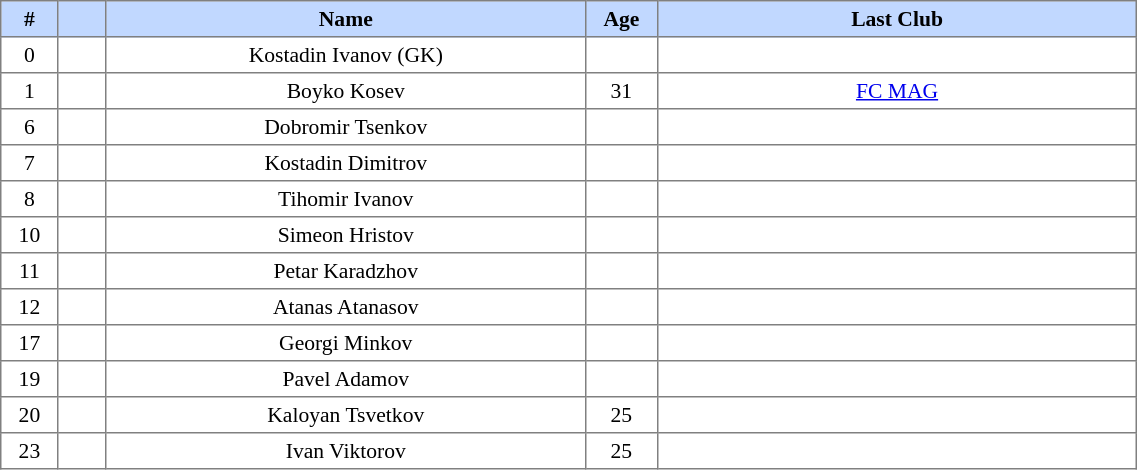<table border=1 style="border-collapse:collapse; font-size:90%;" cellpadding=3 cellspacing=0 width=60%>
<tr bgcolor=#C1D8FF>
<th width=2%>#</th>
<th width=2%></th>
<th width=20%>Name</th>
<th width=2%>Age</th>
<th width=20%>Last Club</th>
</tr>
<tr align=center>
<td>0</td>
<td></td>
<td>Kostadin Ivanov (GK)</td>
<td></td>
<td></td>
</tr>
<tr align=center>
<td>1</td>
<td></td>
<td>Boyko Kosev</td>
<td>31</td>
<td><a href='#'>FC MAG</a></td>
</tr>
<tr align=center>
<td>6</td>
<td></td>
<td>Dobromir Tsenkov</td>
<td></td>
<td></td>
</tr>
<tr align=center>
<td>7</td>
<td></td>
<td>Kostadin Dimitrov</td>
<td></td>
<td></td>
</tr>
<tr align=center>
<td>8</td>
<td></td>
<td>Tihomir Ivanov</td>
<td></td>
<td></td>
</tr>
<tr align=center>
<td>10</td>
<td></td>
<td>Simeon Hristov</td>
<td></td>
<td></td>
</tr>
<tr align=center>
<td>11</td>
<td></td>
<td>Petar Karadzhov</td>
<td></td>
<td></td>
</tr>
<tr align=center>
<td>12</td>
<td></td>
<td>Atanas Atanasov</td>
<td></td>
<td></td>
</tr>
<tr align=center>
<td>17</td>
<td></td>
<td>Georgi Minkov</td>
<td></td>
<td></td>
</tr>
<tr align=center>
<td>19</td>
<td></td>
<td>Pavel Adamov</td>
<td></td>
<td></td>
</tr>
<tr align=center>
<td>20</td>
<td></td>
<td>Kaloyan Tsvetkov</td>
<td>25</td>
<td></td>
</tr>
<tr align=center>
<td>23</td>
<td></td>
<td>Ivan Viktorov</td>
<td>25</td>
</tr>
</table>
